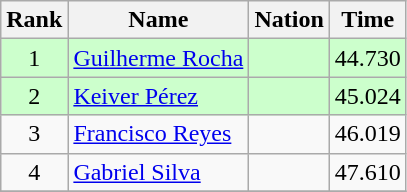<table class="wikitable" style="text-align:center">
<tr>
<th>Rank</th>
<th>Name</th>
<th>Nation</th>
<th>Time</th>
</tr>
<tr bgcolor=ccffcc>
<td>1</td>
<td align=left><a href='#'>Guilherme Rocha</a></td>
<td align=left></td>
<td>44.730</td>
</tr>
<tr bgcolor=ccffcc>
<td>2</td>
<td align=left><a href='#'>Keiver Pérez</a></td>
<td align=left></td>
<td>45.024</td>
</tr>
<tr>
<td>3</td>
<td align=left><a href='#'>Francisco Reyes</a></td>
<td align=left></td>
<td>46.019</td>
</tr>
<tr>
<td>4</td>
<td align=left><a href='#'>Gabriel Silva</a></td>
<td align=left></td>
<td>47.610</td>
</tr>
<tr>
</tr>
</table>
